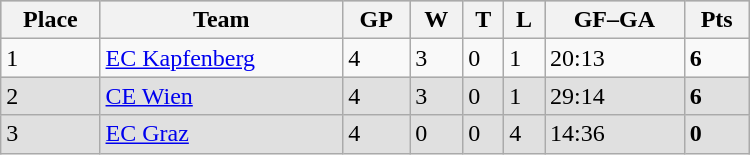<table class="wikitable sortable" width="500px">
<tr style="background-color:#c0c0c0;">
<th>Place</th>
<th>Team</th>
<th>GP</th>
<th>W</th>
<th>T</th>
<th>L</th>
<th>GF–GA</th>
<th>Pts</th>
</tr>
<tr>
<td>1</td>
<td><a href='#'>EC Kapfenberg</a></td>
<td>4</td>
<td>3</td>
<td>0</td>
<td>1</td>
<td>20:13</td>
<td><strong>6</strong></td>
</tr>
<tr bgcolor="#e0e0e0">
<td>2</td>
<td><a href='#'>CE Wien</a></td>
<td>4</td>
<td>3</td>
<td>0</td>
<td>1</td>
<td>29:14</td>
<td><strong>6</strong></td>
</tr>
<tr bgcolor="#e0e0e0">
<td>3</td>
<td><a href='#'>EC Graz</a></td>
<td>4</td>
<td>0</td>
<td>0</td>
<td>4</td>
<td>14:36</td>
<td><strong>0</strong></td>
</tr>
</table>
